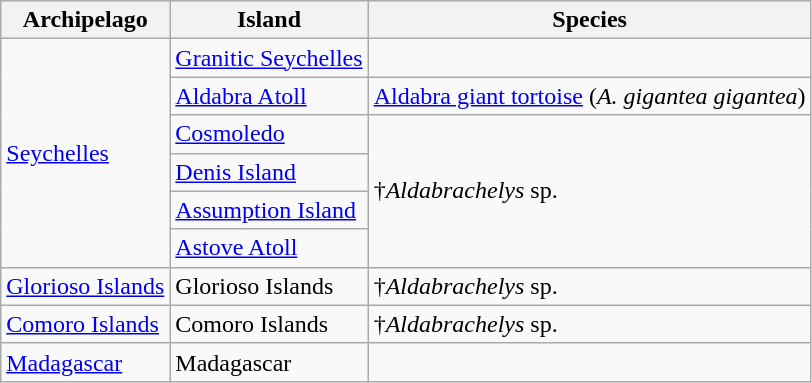<table class="wikitable">
<tr>
<th>Archipelago</th>
<th>Island</th>
<th>Species</th>
</tr>
<tr>
<td rowspan="6"><a href='#'>Seychelles</a></td>
<td><a href='#'>Granitic Seychelles</a></td>
<td></td>
</tr>
<tr>
<td><a href='#'>Aldabra Atoll</a></td>
<td><a href='#'>Aldabra giant tortoise</a> (<em>A. gigantea gigantea</em>)</td>
</tr>
<tr>
<td><a href='#'>Cosmoledo</a></td>
<td rowspan="4">†<em>Aldabrachelys</em> sp.</td>
</tr>
<tr>
<td><a href='#'>Denis Island</a></td>
</tr>
<tr>
<td><a href='#'>Assumption Island</a></td>
</tr>
<tr>
<td><a href='#'>Astove Atoll</a></td>
</tr>
<tr>
<td><a href='#'>Glorioso Islands</a></td>
<td>Glorioso Islands</td>
<td>†<em>Aldabrachelys</em> sp.</td>
</tr>
<tr>
<td><a href='#'>Comoro Islands</a></td>
<td>Comoro Islands</td>
<td>†<em>Aldabrachelys</em> sp.</td>
</tr>
<tr>
<td><a href='#'>Madagascar</a></td>
<td>Madagascar</td>
<td></td>
</tr>
</table>
